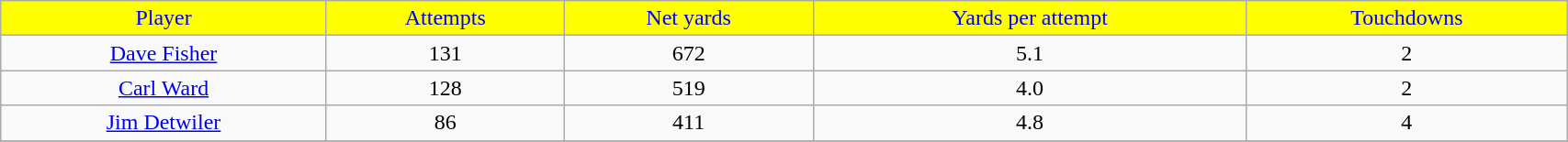<table class="wikitable" width="90%">
<tr align="center"  style="background:yellow;color:blue;">
<td>Player</td>
<td>Attempts</td>
<td>Net yards</td>
<td>Yards per attempt</td>
<td>Touchdowns</td>
</tr>
<tr align="center" bgcolor="">
<td><a href='#'>Dave Fisher</a></td>
<td>131</td>
<td>672</td>
<td>5.1</td>
<td>2</td>
</tr>
<tr align="center" bgcolor="">
<td><a href='#'>Carl Ward</a></td>
<td>128</td>
<td>519</td>
<td>4.0</td>
<td>2</td>
</tr>
<tr align="center" bgcolor="">
<td><a href='#'>Jim Detwiler</a></td>
<td>86</td>
<td>411</td>
<td>4.8</td>
<td>4</td>
</tr>
<tr>
</tr>
</table>
